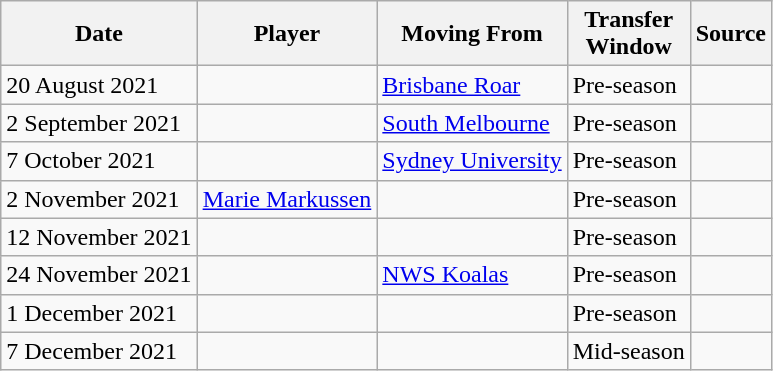<table class="wikitable sortable">
<tr>
<th>Date</th>
<th>Player</th>
<th>Moving From</th>
<th>Transfer<br>Window</th>
<th>Source</th>
</tr>
<tr>
<td>20 August 2021</td>
<td></td>
<td><a href='#'>Brisbane Roar</a></td>
<td>Pre-season</td>
<td></td>
</tr>
<tr>
<td>2 September 2021</td>
<td></td>
<td><a href='#'>South Melbourne</a></td>
<td>Pre-season</td>
<td></td>
</tr>
<tr>
<td>7 October 2021</td>
<td></td>
<td><a href='#'>Sydney University</a></td>
<td>Pre-season</td>
<td></td>
</tr>
<tr>
<td>2 November 2021</td>
<td> <a href='#'>Marie Markussen</a></td>
<td></td>
<td>Pre-season</td>
<td></td>
</tr>
<tr>
<td>12 November 2021</td>
<td></td>
<td></td>
<td>Pre-season</td>
<td></td>
</tr>
<tr>
<td>24 November 2021</td>
<td></td>
<td><a href='#'>NWS Koalas</a></td>
<td>Pre-season</td>
<td></td>
</tr>
<tr>
<td>1 December 2021</td>
<td></td>
<td></td>
<td>Pre-season</td>
<td></td>
</tr>
<tr>
<td>7 December 2021</td>
<td></td>
<td></td>
<td>Mid-season</td>
<td></td>
</tr>
</table>
